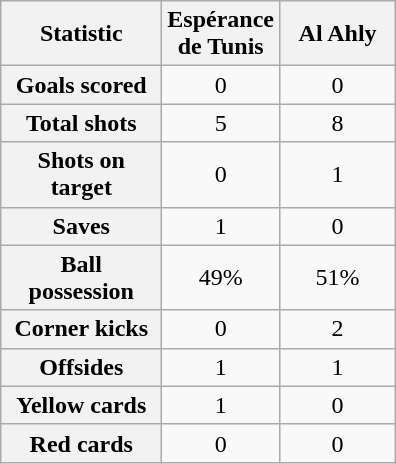<table class="wikitable plainrowheaders" style="text-align:center">
<tr>
<th scope="col" style="width:100px">Statistic</th>
<th scope="col" style="width:70px">Espérance de Tunis</th>
<th scope="col" style="width:70px">Al Ahly</th>
</tr>
<tr>
<th scope=row>Goals scored</th>
<td>0</td>
<td>0</td>
</tr>
<tr>
<th scope=row>Total shots</th>
<td>5</td>
<td>8</td>
</tr>
<tr>
<th scope=row>Shots on target</th>
<td>0</td>
<td>1</td>
</tr>
<tr>
<th scope=row>Saves</th>
<td>1</td>
<td>0</td>
</tr>
<tr>
<th scope=row>Ball possession</th>
<td>49%</td>
<td>51%</td>
</tr>
<tr>
<th scope=row>Corner kicks</th>
<td>0</td>
<td>2</td>
</tr>
<tr>
<th scope=row>Offsides</th>
<td>1</td>
<td>1</td>
</tr>
<tr>
<th scope=row>Yellow cards</th>
<td>1</td>
<td>0</td>
</tr>
<tr>
<th scope=row>Red cards</th>
<td>0</td>
<td>0</td>
</tr>
</table>
